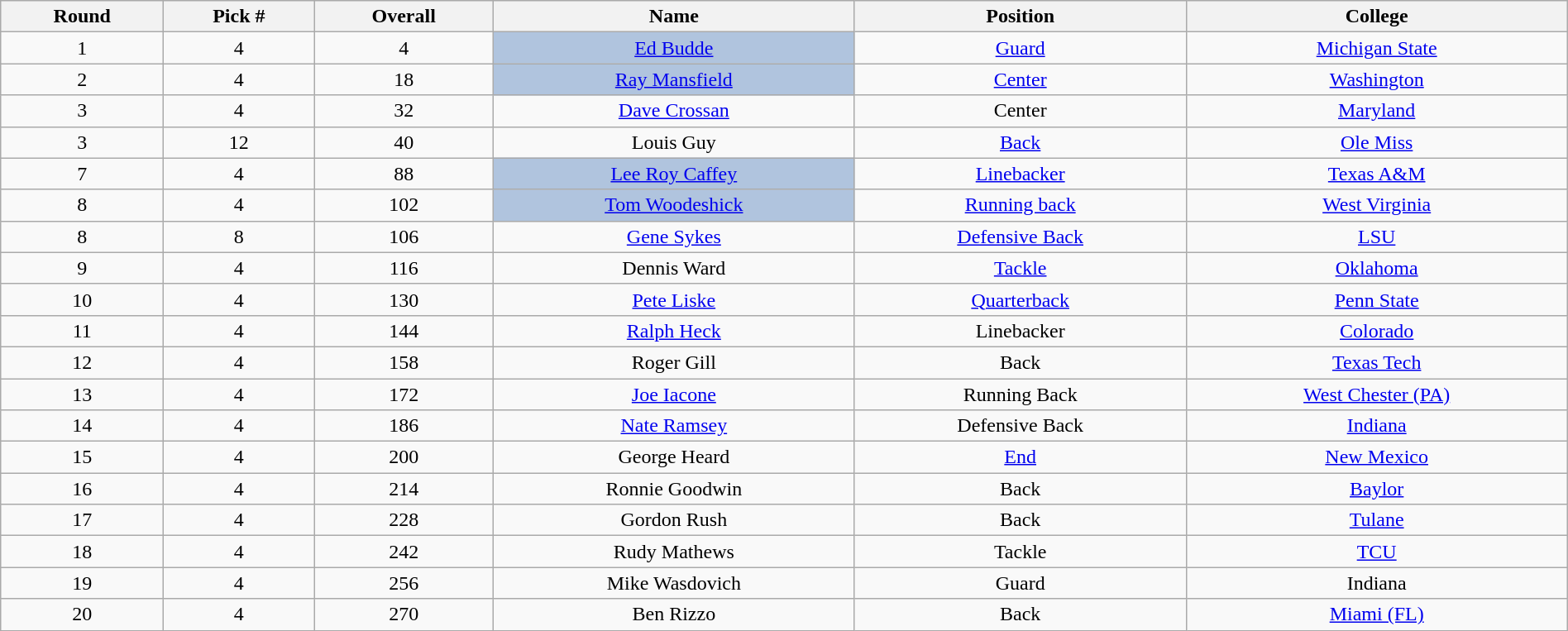<table class="wikitable sortable sortable" style="width: 100%; text-align:center">
<tr>
<th>Round</th>
<th>Pick #</th>
<th>Overall</th>
<th>Name</th>
<th>Position</th>
<th>College</th>
</tr>
<tr>
<td>1</td>
<td>4</td>
<td>4</td>
<td bgcolor=lightsteelblue><a href='#'>Ed Budde</a></td>
<td><a href='#'>Guard</a></td>
<td><a href='#'>Michigan State</a></td>
</tr>
<tr>
<td>2</td>
<td>4</td>
<td>18</td>
<td bgcolor=lightsteelblue><a href='#'>Ray Mansfield</a></td>
<td><a href='#'>Center</a></td>
<td><a href='#'>Washington</a></td>
</tr>
<tr>
<td>3</td>
<td>4</td>
<td>32</td>
<td><a href='#'>Dave Crossan</a></td>
<td>Center</td>
<td><a href='#'>Maryland</a></td>
</tr>
<tr>
<td>3</td>
<td>12</td>
<td>40</td>
<td>Louis Guy</td>
<td><a href='#'>Back</a></td>
<td><a href='#'>Ole Miss</a></td>
</tr>
<tr>
<td>7</td>
<td>4</td>
<td>88</td>
<td bgcolor=lightsteelblue><a href='#'>Lee Roy Caffey</a></td>
<td><a href='#'>Linebacker</a></td>
<td><a href='#'>Texas A&M</a></td>
</tr>
<tr>
<td>8</td>
<td>4</td>
<td>102</td>
<td bgcolor=lightsteelblue><a href='#'>Tom Woodeshick</a></td>
<td><a href='#'>Running back</a></td>
<td><a href='#'>West Virginia</a></td>
</tr>
<tr>
<td>8</td>
<td>8</td>
<td>106</td>
<td><a href='#'>Gene Sykes</a></td>
<td><a href='#'>Defensive Back</a></td>
<td><a href='#'>LSU</a></td>
</tr>
<tr>
<td>9</td>
<td>4</td>
<td>116</td>
<td>Dennis Ward</td>
<td><a href='#'>Tackle</a></td>
<td><a href='#'>Oklahoma</a></td>
</tr>
<tr>
<td>10</td>
<td>4</td>
<td>130</td>
<td><a href='#'>Pete Liske</a></td>
<td><a href='#'>Quarterback</a></td>
<td><a href='#'>Penn State</a></td>
</tr>
<tr>
<td>11</td>
<td>4</td>
<td>144</td>
<td><a href='#'>Ralph Heck</a></td>
<td>Linebacker</td>
<td><a href='#'>Colorado</a></td>
</tr>
<tr>
<td>12</td>
<td>4</td>
<td>158</td>
<td>Roger Gill</td>
<td>Back</td>
<td><a href='#'>Texas Tech</a></td>
</tr>
<tr>
<td>13</td>
<td>4</td>
<td>172</td>
<td><a href='#'>Joe Iacone</a></td>
<td>Running Back</td>
<td><a href='#'>West Chester (PA)</a></td>
</tr>
<tr>
<td>14</td>
<td>4</td>
<td>186</td>
<td><a href='#'>Nate Ramsey</a></td>
<td>Defensive Back</td>
<td><a href='#'>Indiana</a></td>
</tr>
<tr>
<td>15</td>
<td>4</td>
<td>200</td>
<td>George Heard</td>
<td><a href='#'>End</a></td>
<td><a href='#'>New Mexico</a></td>
</tr>
<tr>
<td>16</td>
<td>4</td>
<td>214</td>
<td>Ronnie Goodwin</td>
<td>Back</td>
<td><a href='#'>Baylor</a></td>
</tr>
<tr>
<td>17</td>
<td>4</td>
<td>228</td>
<td>Gordon Rush</td>
<td>Back</td>
<td><a href='#'>Tulane</a></td>
</tr>
<tr>
<td>18</td>
<td>4</td>
<td>242</td>
<td>Rudy Mathews</td>
<td>Tackle</td>
<td><a href='#'>TCU</a></td>
</tr>
<tr>
<td>19</td>
<td>4</td>
<td>256</td>
<td>Mike Wasdovich</td>
<td>Guard</td>
<td>Indiana</td>
</tr>
<tr>
<td>20</td>
<td>4</td>
<td>270</td>
<td>Ben Rizzo</td>
<td>Back</td>
<td><a href='#'>Miami (FL)</a></td>
</tr>
</table>
